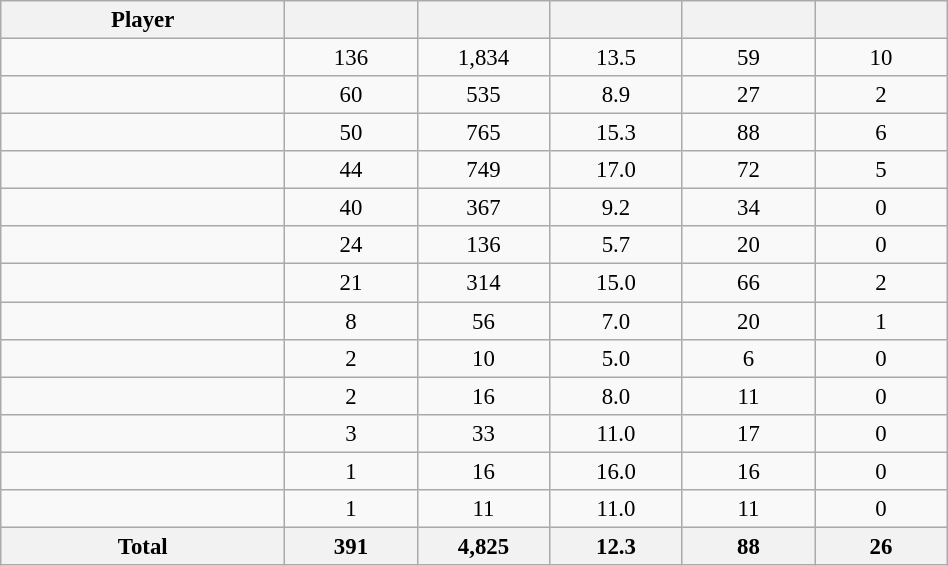<table class="wikitable sortable" style="text-align:center; width:50%; font-size:95%;">
<tr>
<th width="30%">Player</th>
<th width="14%"></th>
<th width="14%"></th>
<th width="14%"></th>
<th width="14%"></th>
<th width="14%"></th>
</tr>
<tr>
<td align=left></td>
<td>136</td>
<td>1,834</td>
<td>13.5</td>
<td>59</td>
<td>10</td>
</tr>
<tr>
<td align=left></td>
<td>60</td>
<td>535</td>
<td>8.9</td>
<td>27</td>
<td>2</td>
</tr>
<tr>
<td align=left></td>
<td>50</td>
<td>765</td>
<td>15.3</td>
<td>88</td>
<td>6</td>
</tr>
<tr>
<td align=left></td>
<td>44</td>
<td>749</td>
<td>17.0</td>
<td>72</td>
<td>5</td>
</tr>
<tr>
<td align=left></td>
<td>40</td>
<td>367</td>
<td>9.2</td>
<td>34</td>
<td>0</td>
</tr>
<tr>
<td align=left></td>
<td>24</td>
<td>136</td>
<td>5.7</td>
<td>20</td>
<td>0</td>
</tr>
<tr>
<td align=left></td>
<td>21</td>
<td>314</td>
<td>15.0</td>
<td>66</td>
<td>2</td>
</tr>
<tr>
<td align=left></td>
<td>8</td>
<td>56</td>
<td>7.0</td>
<td>20</td>
<td>1</td>
</tr>
<tr>
<td align=left></td>
<td>2</td>
<td>10</td>
<td>5.0</td>
<td>6</td>
<td>0</td>
</tr>
<tr>
<td align=left></td>
<td>2</td>
<td>16</td>
<td>8.0</td>
<td>11</td>
<td>0</td>
</tr>
<tr>
<td align=left></td>
<td>3</td>
<td>33</td>
<td>11.0</td>
<td>17</td>
<td>0</td>
</tr>
<tr>
<td align=left></td>
<td>1</td>
<td>16</td>
<td>16.0</td>
<td>16</td>
<td>0</td>
</tr>
<tr>
<td align=left></td>
<td>1</td>
<td>11</td>
<td>11.0</td>
<td>11</td>
<td>0</td>
</tr>
<tr>
<th>Total</th>
<th>391</th>
<th>4,825</th>
<th>12.3</th>
<th>88</th>
<th>26</th>
</tr>
</table>
